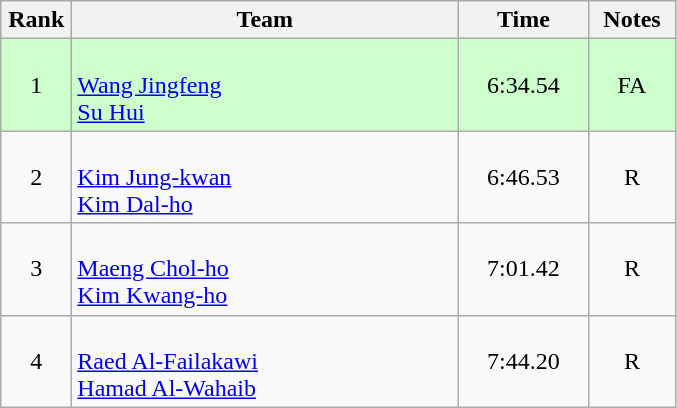<table class=wikitable style="text-align:center">
<tr>
<th width=40>Rank</th>
<th width=250>Team</th>
<th width=80>Time</th>
<th width=50>Notes</th>
</tr>
<tr bgcolor="ccffcc">
<td>1</td>
<td align=left><br><a href='#'>Wang Jingfeng</a><br><a href='#'>Su Hui</a></td>
<td>6:34.54</td>
<td>FA</td>
</tr>
<tr>
<td>2</td>
<td align=left><br><a href='#'>Kim Jung-kwan</a><br><a href='#'>Kim Dal-ho</a></td>
<td>6:46.53</td>
<td>R</td>
</tr>
<tr>
<td>3</td>
<td align=left><br><a href='#'>Maeng Chol-ho</a><br><a href='#'>Kim Kwang-ho</a></td>
<td>7:01.42</td>
<td>R</td>
</tr>
<tr>
<td>4</td>
<td align=left><br><a href='#'>Raed Al-Failakawi</a><br><a href='#'>Hamad Al-Wahaib</a></td>
<td>7:44.20</td>
<td>R</td>
</tr>
</table>
